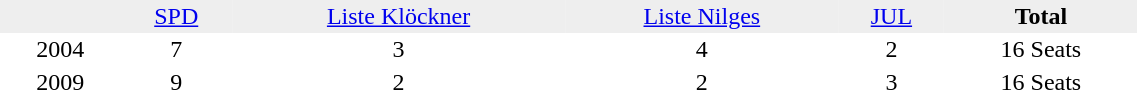<table border="0" cellpadding="2" cellspacing="0" width="60%">
<tr bgcolor="#eeeeee" align="center">
<td></td>
<td><a href='#'>SPD</a></td>
<td><a href='#'>Liste Klöckner</a></td>
<td><a href='#'>Liste Nilges</a></td>
<td><a href='#'>JUL</a></td>
<td><strong>Total</strong></td>
</tr>
<tr align="center">
<td>2004</td>
<td>7</td>
<td>3</td>
<td>4</td>
<td>2</td>
<td>16 Seats</td>
</tr>
<tr align="center">
<td>2009 </td>
<td>9</td>
<td>2</td>
<td>2</td>
<td>3</td>
<td>16 Seats</td>
</tr>
</table>
